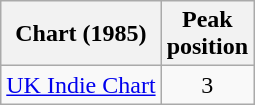<table class="wikitable sortable">
<tr>
<th scope="col">Chart (1985)</th>
<th scope="col">Peak<br>position</th>
</tr>
<tr>
<td><a href='#'>UK Indie Chart</a></td>
<td style="text-align:center;">3</td>
</tr>
</table>
